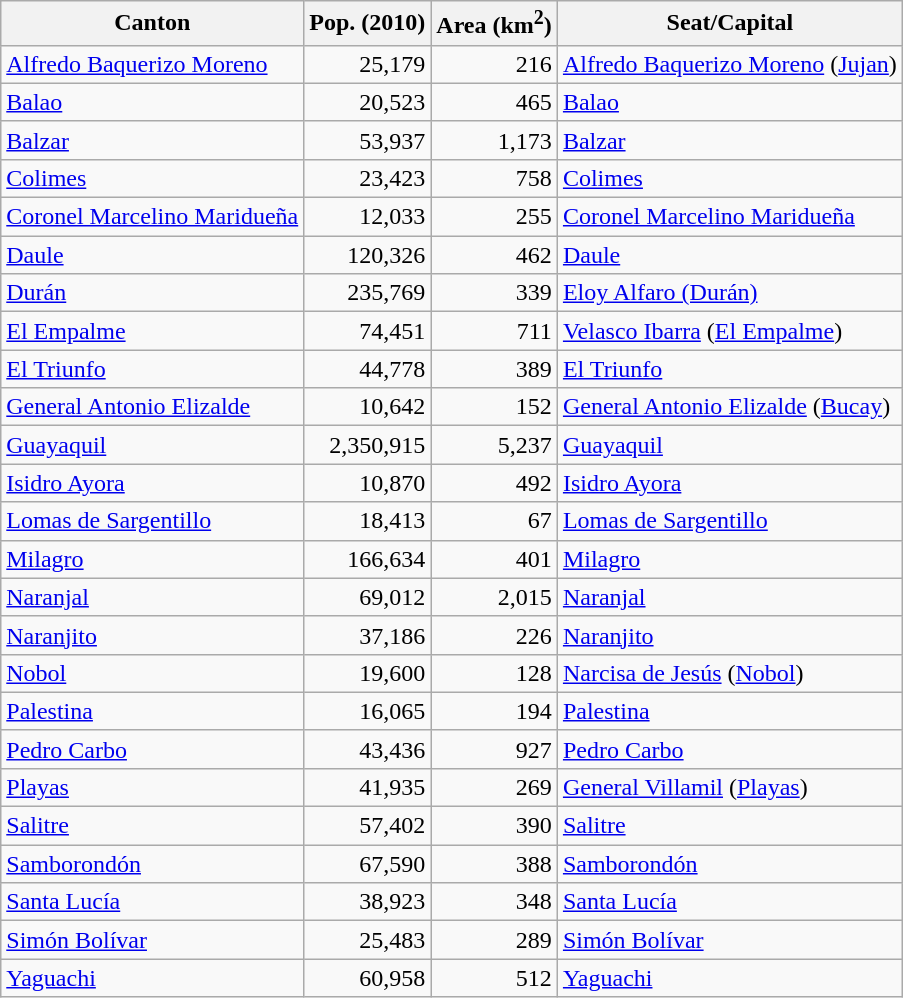<table class="wikitable sortable">
<tr>
<th>Canton</th>
<th>Pop. (2010)</th>
<th>Area (km<sup>2</sup>)</th>
<th>Seat/Capital</th>
</tr>
<tr>
<td><a href='#'>Alfredo Baquerizo Moreno</a></td>
<td align=right>25,179</td>
<td align="right">216</td>
<td><a href='#'>Alfredo Baquerizo Moreno</a> (<a href='#'>Jujan</a>)</td>
</tr>
<tr>
<td><a href='#'>Balao</a></td>
<td align=right>20,523</td>
<td align="right">465</td>
<td><a href='#'>Balao</a></td>
</tr>
<tr>
<td><a href='#'>Balzar</a></td>
<td align=right>53,937</td>
<td align="right">1,173</td>
<td><a href='#'>Balzar</a></td>
</tr>
<tr>
<td><a href='#'>Colimes</a></td>
<td align=right>23,423</td>
<td align="right">758</td>
<td><a href='#'>Colimes</a></td>
</tr>
<tr>
<td><a href='#'>Coronel Marcelino Maridueña</a></td>
<td align=right>12,033</td>
<td align="right">255</td>
<td><a href='#'>Coronel Marcelino Maridueña</a></td>
</tr>
<tr>
<td><a href='#'>Daule</a></td>
<td align=right>120,326</td>
<td align="right">462</td>
<td><a href='#'>Daule</a></td>
</tr>
<tr>
<td><a href='#'>Durán</a></td>
<td align=right>235,769</td>
<td align="right">339</td>
<td><a href='#'>Eloy Alfaro (Durán)</a></td>
</tr>
<tr>
<td><a href='#'>El Empalme</a></td>
<td align=right>74,451</td>
<td align="right">711</td>
<td><a href='#'>Velasco Ibarra</a> (<a href='#'>El Empalme</a>)</td>
</tr>
<tr>
<td><a href='#'>El Triunfo</a></td>
<td align=right>44,778</td>
<td align="right">389</td>
<td><a href='#'>El Triunfo</a></td>
</tr>
<tr>
<td><a href='#'>General Antonio Elizalde</a></td>
<td align=right>10,642</td>
<td align="right">152</td>
<td><a href='#'>General Antonio Elizalde</a> (<a href='#'>Bucay</a>)</td>
</tr>
<tr>
<td><a href='#'>Guayaquil</a></td>
<td align=right>2,350,915</td>
<td align="right">5,237</td>
<td><a href='#'>Guayaquil</a></td>
</tr>
<tr>
<td><a href='#'>Isidro Ayora</a></td>
<td align=right>10,870</td>
<td align="right">492</td>
<td><a href='#'>Isidro Ayora</a></td>
</tr>
<tr>
<td><a href='#'>Lomas de Sargentillo</a></td>
<td align=right>18,413</td>
<td align="right">67</td>
<td><a href='#'>Lomas de Sargentillo</a></td>
</tr>
<tr>
<td><a href='#'>Milagro</a></td>
<td align=right>166,634</td>
<td align="right">401</td>
<td><a href='#'>Milagro</a></td>
</tr>
<tr>
<td><a href='#'>Naranjal</a></td>
<td align=right>69,012</td>
<td align="right">2,015</td>
<td><a href='#'>Naranjal</a></td>
</tr>
<tr>
<td><a href='#'>Naranjito</a></td>
<td align=right>37,186</td>
<td align="right">226</td>
<td><a href='#'>Naranjito</a></td>
</tr>
<tr>
<td><a href='#'>Nobol</a></td>
<td align=right>19,600</td>
<td align="right">128</td>
<td><a href='#'>Narcisa de Jesús</a> (<a href='#'>Nobol</a>)</td>
</tr>
<tr>
<td><a href='#'>Palestina</a></td>
<td align=right>16,065</td>
<td align="right">194</td>
<td><a href='#'>Palestina</a></td>
</tr>
<tr>
<td><a href='#'>Pedro Carbo</a></td>
<td align=right>43,436</td>
<td align="right">927</td>
<td><a href='#'>Pedro Carbo</a></td>
</tr>
<tr>
<td><a href='#'>Playas</a></td>
<td align=right>41,935</td>
<td align="right">269</td>
<td><a href='#'>General Villamil</a> (<a href='#'>Playas</a>)</td>
</tr>
<tr>
<td><a href='#'>Salitre</a></td>
<td align=right>57,402</td>
<td align="right">390</td>
<td><a href='#'>Salitre</a></td>
</tr>
<tr>
<td><a href='#'>Samborondón</a></td>
<td align=right>67,590</td>
<td align="right">388</td>
<td><a href='#'>Samborondón</a></td>
</tr>
<tr>
<td><a href='#'>Santa Lucía</a></td>
<td align=right>38,923</td>
<td align="right">348</td>
<td><a href='#'>Santa Lucía</a></td>
</tr>
<tr>
<td><a href='#'>Simón Bolívar</a></td>
<td align=right>25,483</td>
<td align="right">289</td>
<td><a href='#'>Simón Bolívar</a></td>
</tr>
<tr>
<td><a href='#'>Yaguachi</a></td>
<td align=right>60,958</td>
<td align="right">512</td>
<td><a href='#'>Yaguachi</a></td>
</tr>
</table>
